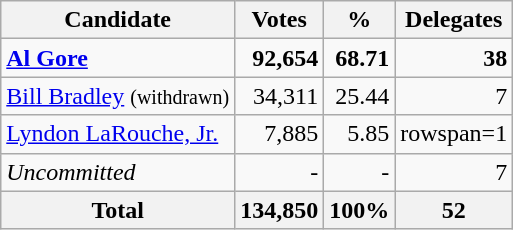<table class="wikitable sortable" style="text-align:right;">
<tr>
<th>Candidate</th>
<th>Votes</th>
<th>%</th>
<th>Delegates</th>
</tr>
<tr>
<td style="text-align:left;" data-sort-value="Gore, Al"><strong><a href='#'>Al Gore</a></strong></td>
<td><strong>92,654</strong></td>
<td><strong>68.71</strong></td>
<td><strong>38</strong></td>
</tr>
<tr>
<td style="text-align:left;" data-sort-value="Bradley, Bill"><a href='#'>Bill Bradley</a> <small>(withdrawn)</small></td>
<td>34,311</td>
<td>25.44</td>
<td>7</td>
</tr>
<tr>
<td style="text-align:left;" data-sort-value="LaRouche, Jr., Lyndon"><a href='#'>Lyndon LaRouche, Jr.</a></td>
<td>7,885</td>
<td>5.85</td>
<td>rowspan=1 </td>
</tr>
<tr>
<td style="text-align:left;" data-sort-value="ZZZ"><em>Uncommitted</em></td>
<td>-</td>
<td>-</td>
<td>7</td>
</tr>
<tr>
<th>Total</th>
<th>134,850</th>
<th>100%</th>
<th>52</th>
</tr>
</table>
